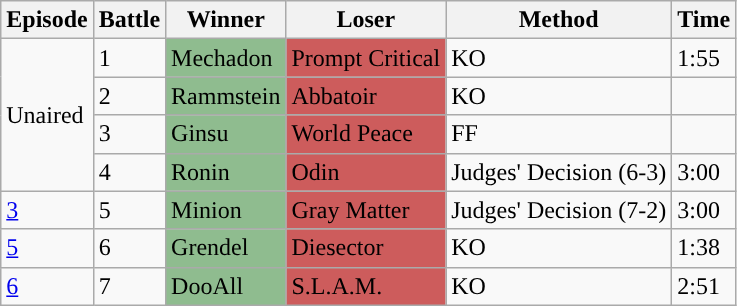<table class="wikitable">
<tr>
<th>Episode</th>
<th>Battle</th>
<th>Winner</th>
<th>Loser</th>
<th>Method</th>
<th>Time</th>
</tr>
<tr>
<td rowspan="4">Unaired</td>
<td>1</td>
<td style="background:DarkSeaGreen;">Mechadon</td>
<td style="background:IndianRed;">Prompt Critical</td>
<td>KO</td>
<td>1:55</td>
</tr>
<tr>
<td>2</td>
<td style="background:DarkSeaGreen;">Rammstein</td>
<td style="background:IndianRed;">Abbatoir</td>
<td>KO</td>
<td></td>
</tr>
<tr>
<td>3</td>
<td style="background:DarkSeaGreen;">Ginsu</td>
<td style="background:IndianRed;">World Peace</td>
<td>FF</td>
<td></td>
</tr>
<tr>
<td>4</td>
<td style="background:DarkSeaGreen;">Ronin</td>
<td style="background:IndianRed;">Odin</td>
<td>Judges' Decision (6-3)</td>
<td>3:00</td>
</tr>
<tr>
<td><a href='#'>3</a></td>
<td>5</td>
<td style="background:DarkSeaGreen;">Minion</td>
<td style="background:IndianRed;">Gray Matter</td>
<td>Judges' Decision (7-2)</td>
<td>3:00</td>
</tr>
<tr>
<td><a href='#'>5</a></td>
<td>6</td>
<td style="background:DarkSeaGreen;">Grendel</td>
<td style="background:IndianRed;">Diesector</td>
<td>KO</td>
<td>1:38</td>
</tr>
<tr>
<td><a href='#'>6</a></td>
<td>7</td>
<td style="background:DarkSeaGreen;">DooAll</td>
<td style="background:IndianRed;">S.L.A.M.</td>
<td>KO</td>
<td>2:51</td>
</tr>
</table>
